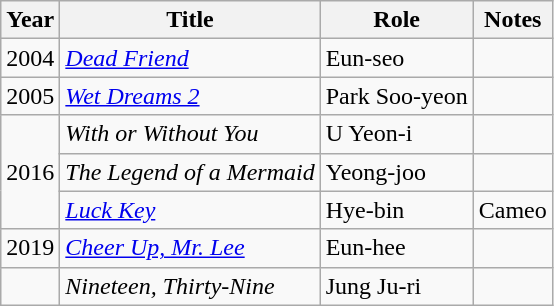<table class="wikitable sortable">
<tr>
<th>Year</th>
<th>Title</th>
<th>Role</th>
<th>Notes</th>
</tr>
<tr>
<td>2004</td>
<td><em><a href='#'>Dead Friend</a></em></td>
<td>Eun-seo</td>
<td></td>
</tr>
<tr>
<td>2005</td>
<td><em><a href='#'>Wet Dreams 2</a></em></td>
<td>Park Soo-yeon</td>
<td></td>
</tr>
<tr>
<td rowspan=3>2016</td>
<td><em>With or Without You</em></td>
<td>U Yeon-i</td>
<td></td>
</tr>
<tr>
<td><em>The Legend of a Mermaid</em></td>
<td>Yeong-joo</td>
<td></td>
</tr>
<tr>
<td><em><a href='#'>Luck Key</a></em></td>
<td>Hye-bin</td>
<td>Cameo</td>
</tr>
<tr>
<td>2019</td>
<td><em><a href='#'>Cheer Up, Mr. Lee</a></em></td>
<td>Eun-hee</td>
<td></td>
</tr>
<tr>
<td></td>
<td><em>Nineteen, Thirty-Nine</em></td>
<td>Jung Ju-ri</td>
<td></td>
</tr>
</table>
